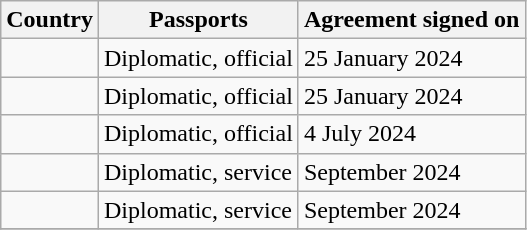<table class="wikitable">
<tr>
<th>Country</th>
<th>Passports</th>
<th>Agreement signed on</th>
</tr>
<tr>
<td></td>
<td>Diplomatic, official</td>
<td>25 January 2024</td>
</tr>
<tr>
<td></td>
<td>Diplomatic, official</td>
<td>25 January 2024</td>
</tr>
<tr>
<td></td>
<td>Diplomatic, official</td>
<td>4 July 2024</td>
</tr>
<tr>
<td></td>
<td>Diplomatic, service</td>
<td>September 2024</td>
</tr>
<tr>
<td></td>
<td>Diplomatic, service</td>
<td>September 2024</td>
</tr>
<tr>
</tr>
</table>
